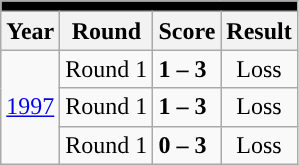<table class="wikitable" style="text-align: center;">
<tr>
<th colspan=4 style="background: #000000; color: #FFFFFF;"><a href='#'></a></th>
</tr>
<tr>
<th>Year</th>
<th>Round</th>
<th>Score</th>
<th>Result</th>
</tr>
<tr>
<td rowspan=3><a href='#'>1997</a></td>
<td>Round 1</td>
<td align="left"> <strong>1 – 3</strong> </td>
<td>Loss</td>
</tr>
<tr>
<td>Round 1</td>
<td align="left"> <strong>1 – 3</strong> </td>
<td>Loss</td>
</tr>
<tr>
<td>Round 1</td>
<td align="left"> <strong>0 – 3</strong> </td>
<td>Loss</td>
</tr>
</table>
